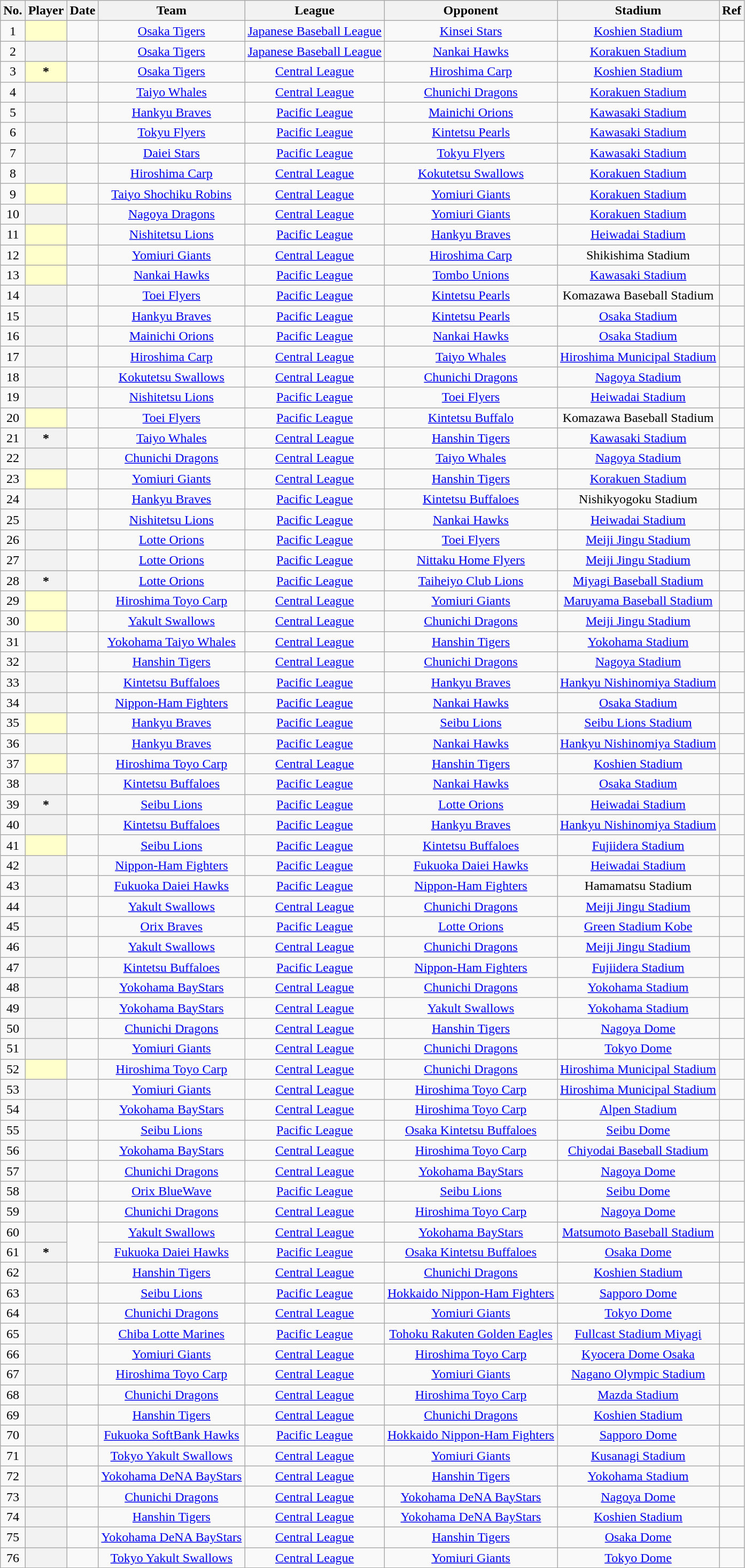<table class="wikitable sortable plainrowheaders" style="text-align:center" border="1">
<tr>
<th scope="col">No.</th>
<th scope="col">Player</th>
<th scope="col">Date</th>
<th scope="col">Team</th>
<th scope="col">League</th>
<th scope="col">Opponent</th>
<th scope="col">Stadium</th>
<th scope="col" class="unsortable">Ref</th>
</tr>
<tr>
<td>1</td>
<th scope="row" style="background-color:#ffffcc"> </th>
<td></td>
<td><a href='#'>Osaka Tigers</a></td>
<td><a href='#'>Japanese Baseball League</a></td>
<td><a href='#'>Kinsei Stars</a></td>
<td><a href='#'>Koshien Stadium</a></td>
<td></td>
</tr>
<tr>
<td>2</td>
<th scope="row"></th>
<td></td>
<td><a href='#'>Osaka Tigers</a></td>
<td><a href='#'>Japanese Baseball League</a></td>
<td><a href='#'>Nankai Hawks</a></td>
<td><a href='#'>Korakuen Stadium</a></td>
<td></td>
</tr>
<tr>
<td>3</td>
<th scope="row" style="background-color:#ffffcc">* </th>
<td></td>
<td><a href='#'>Osaka Tigers</a></td>
<td><a href='#'>Central League</a></td>
<td><a href='#'>Hiroshima Carp</a></td>
<td><a href='#'>Koshien Stadium</a></td>
<td></td>
</tr>
<tr>
<td>4</td>
<th scope="row"></th>
<td></td>
<td><a href='#'>Taiyo Whales</a></td>
<td><a href='#'>Central League</a></td>
<td><a href='#'>Chunichi Dragons</a></td>
<td><a href='#'>Korakuen Stadium</a></td>
<td></td>
</tr>
<tr>
<td>5</td>
<th scope="row"></th>
<td></td>
<td><a href='#'>Hankyu Braves</a></td>
<td><a href='#'>Pacific League</a></td>
<td><a href='#'>Mainichi Orions</a></td>
<td><a href='#'>Kawasaki Stadium</a></td>
<td></td>
</tr>
<tr>
<td>6</td>
<th scope="row"></th>
<td></td>
<td><a href='#'>Tokyu Flyers</a></td>
<td><a href='#'>Pacific League</a></td>
<td><a href='#'>Kintetsu Pearls</a></td>
<td><a href='#'>Kawasaki Stadium</a></td>
<td></td>
</tr>
<tr>
<td>7</td>
<th scope="row"></th>
<td></td>
<td><a href='#'>Daiei Stars</a></td>
<td><a href='#'>Pacific League</a></td>
<td><a href='#'>Tokyu Flyers</a></td>
<td><a href='#'>Kawasaki Stadium</a></td>
<td></td>
</tr>
<tr>
<td>8</td>
<th scope="row"></th>
<td></td>
<td><a href='#'>Hiroshima Carp</a></td>
<td><a href='#'>Central League</a></td>
<td><a href='#'>Kokutetsu Swallows</a></td>
<td><a href='#'>Korakuen Stadium</a></td>
<td></td>
</tr>
<tr>
<td>9</td>
<th scope="row" style="background-color:#ffffcc"></th>
<td></td>
<td><a href='#'>Taiyo Shochiku Robins</a></td>
<td><a href='#'>Central League</a></td>
<td><a href='#'>Yomiuri Giants</a></td>
<td><a href='#'>Korakuen Stadium</a></td>
<td></td>
</tr>
<tr>
<td>10</td>
<th scope="row"></th>
<td></td>
<td><a href='#'>Nagoya Dragons</a></td>
<td><a href='#'>Central League</a></td>
<td><a href='#'>Yomiuri Giants</a></td>
<td><a href='#'>Korakuen Stadium</a></td>
<td></td>
</tr>
<tr>
<td>11</td>
<th scope="row" style="background-color:#ffffcc"></th>
<td></td>
<td><a href='#'>Nishitetsu Lions</a></td>
<td><a href='#'>Pacific League</a></td>
<td><a href='#'>Hankyu Braves</a></td>
<td><a href='#'>Heiwadai Stadium</a></td>
<td></td>
</tr>
<tr>
<td>12</td>
<th scope="row" style="background-color:#ffffcc"></th>
<td></td>
<td><a href='#'>Yomiuri Giants</a></td>
<td><a href='#'>Central League</a></td>
<td><a href='#'>Hiroshima Carp</a></td>
<td>Shikishima Stadium</td>
<td></td>
</tr>
<tr>
<td>13</td>
<th scope="row" style="background-color:#ffffcc"></th>
<td></td>
<td><a href='#'>Nankai Hawks</a></td>
<td><a href='#'>Pacific League</a></td>
<td><a href='#'>Tombo Unions</a></td>
<td><a href='#'>Kawasaki Stadium</a></td>
<td></td>
</tr>
<tr>
<td>14</td>
<th scope="row"></th>
<td></td>
<td><a href='#'>Toei Flyers</a></td>
<td><a href='#'>Pacific League</a></td>
<td><a href='#'>Kintetsu Pearls</a></td>
<td>Komazawa Baseball Stadium</td>
<td></td>
</tr>
<tr>
<td>15</td>
<th scope="row"></th>
<td></td>
<td><a href='#'>Hankyu Braves</a></td>
<td><a href='#'>Pacific League</a></td>
<td><a href='#'>Kintetsu Pearls</a></td>
<td><a href='#'>Osaka Stadium</a></td>
<td></td>
</tr>
<tr>
<td>16</td>
<th scope="row"></th>
<td></td>
<td><a href='#'>Mainichi Orions</a></td>
<td><a href='#'>Pacific League</a></td>
<td><a href='#'>Nankai Hawks</a></td>
<td><a href='#'>Osaka Stadium</a></td>
<td></td>
</tr>
<tr>
<td>17</td>
<th scope="row"></th>
<td></td>
<td><a href='#'>Hiroshima Carp</a></td>
<td><a href='#'>Central League</a></td>
<td><a href='#'>Taiyo Whales</a></td>
<td><a href='#'>Hiroshima Municipal Stadium</a></td>
<td></td>
</tr>
<tr>
<td>18</td>
<th scope="row"></th>
<td></td>
<td><a href='#'>Kokutetsu Swallows</a></td>
<td><a href='#'>Central League</a></td>
<td><a href='#'>Chunichi Dragons</a></td>
<td><a href='#'>Nagoya Stadium</a></td>
<td></td>
</tr>
<tr>
<td>19</td>
<th scope="row"></th>
<td></td>
<td><a href='#'>Nishitetsu Lions</a></td>
<td><a href='#'>Pacific League</a></td>
<td><a href='#'>Toei Flyers</a></td>
<td><a href='#'>Heiwadai Stadium</a></td>
<td></td>
</tr>
<tr>
<td>20</td>
<th scope="row" style="background-color:#ffffcc"></th>
<td></td>
<td><a href='#'>Toei Flyers</a></td>
<td><a href='#'>Pacific League</a></td>
<td><a href='#'>Kintetsu Buffalo</a></td>
<td>Komazawa Baseball Stadium</td>
<td></td>
</tr>
<tr>
<td>21</td>
<th scope="row">*</th>
<td></td>
<td><a href='#'>Taiyo Whales</a></td>
<td><a href='#'>Central League</a></td>
<td><a href='#'>Hanshin Tigers</a></td>
<td><a href='#'>Kawasaki Stadium</a></td>
<td></td>
</tr>
<tr>
<td>22</td>
<th scope="row"></th>
<td></td>
<td><a href='#'>Chunichi Dragons</a></td>
<td><a href='#'>Central League</a></td>
<td><a href='#'>Taiyo Whales</a></td>
<td><a href='#'>Nagoya Stadium</a></td>
<td></td>
</tr>
<tr>
<td>23</td>
<th scope="row" style="background-color:#ffffcc"></th>
<td></td>
<td><a href='#'>Yomiuri Giants</a></td>
<td><a href='#'>Central League</a></td>
<td><a href='#'>Hanshin Tigers</a></td>
<td><a href='#'>Korakuen Stadium</a></td>
<td></td>
</tr>
<tr>
<td>24</td>
<th scope="row"></th>
<td></td>
<td><a href='#'>Hankyu Braves</a></td>
<td><a href='#'>Pacific League</a></td>
<td><a href='#'>Kintetsu Buffaloes</a></td>
<td>Nishikyogoku Stadium</td>
<td></td>
</tr>
<tr>
<td>25</td>
<th scope="row"></th>
<td></td>
<td><a href='#'>Nishitetsu Lions</a></td>
<td><a href='#'>Pacific League</a></td>
<td><a href='#'>Nankai Hawks</a></td>
<td><a href='#'>Heiwadai Stadium</a></td>
<td></td>
</tr>
<tr>
<td>26</td>
<th scope="row"></th>
<td></td>
<td><a href='#'>Lotte Orions</a></td>
<td><a href='#'>Pacific League</a></td>
<td><a href='#'>Toei Flyers</a></td>
<td><a href='#'>Meiji Jingu Stadium</a></td>
<td></td>
</tr>
<tr>
<td>27</td>
<th scope="row"></th>
<td></td>
<td><a href='#'>Lotte Orions</a></td>
<td><a href='#'>Pacific League</a></td>
<td><a href='#'>Nittaku Home Flyers</a></td>
<td><a href='#'>Meiji Jingu Stadium</a></td>
<td></td>
</tr>
<tr>
<td>28</td>
<th scope="row">*</th>
<td></td>
<td><a href='#'>Lotte Orions</a></td>
<td><a href='#'>Pacific League</a></td>
<td><a href='#'>Taiheiyo Club Lions</a></td>
<td><a href='#'>Miyagi Baseball Stadium</a></td>
<td></td>
</tr>
<tr>
<td>29</td>
<th scope="row" style="background-color:#ffffcc"></th>
<td></td>
<td><a href='#'>Hiroshima Toyo Carp</a></td>
<td><a href='#'>Central League</a></td>
<td><a href='#'>Yomiuri Giants</a></td>
<td><a href='#'>Maruyama Baseball Stadium</a></td>
<td></td>
</tr>
<tr>
<td>30</td>
<th scope="row" style="background-color:#ffffcc"></th>
<td></td>
<td><a href='#'>Yakult Swallows</a></td>
<td><a href='#'>Central League</a></td>
<td><a href='#'>Chunichi Dragons</a></td>
<td><a href='#'>Meiji Jingu Stadium</a></td>
<td></td>
</tr>
<tr>
<td>31</td>
<th scope="row"></th>
<td></td>
<td><a href='#'>Yokohama Taiyo Whales</a></td>
<td><a href='#'>Central League</a></td>
<td><a href='#'>Hanshin Tigers</a></td>
<td><a href='#'>Yokohama Stadium</a></td>
<td></td>
</tr>
<tr>
<td>32</td>
<th scope="row"></th>
<td></td>
<td><a href='#'>Hanshin Tigers</a></td>
<td><a href='#'>Central League</a></td>
<td><a href='#'>Chunichi Dragons</a></td>
<td><a href='#'>Nagoya Stadium</a></td>
<td></td>
</tr>
<tr>
<td>33</td>
<th scope="row"></th>
<td></td>
<td><a href='#'>Kintetsu Buffaloes</a></td>
<td><a href='#'>Pacific League</a></td>
<td><a href='#'>Hankyu Braves</a></td>
<td><a href='#'>Hankyu Nishinomiya Stadium</a></td>
<td></td>
</tr>
<tr>
<td>34</td>
<th scope="row"></th>
<td></td>
<td><a href='#'>Nippon-Ham Fighters</a></td>
<td><a href='#'>Pacific League</a></td>
<td><a href='#'>Nankai Hawks</a></td>
<td><a href='#'>Osaka Stadium</a></td>
<td></td>
</tr>
<tr>
<td>35</td>
<th scope="row" style="background-color:#ffffcc"></th>
<td></td>
<td><a href='#'>Hankyu Braves</a></td>
<td><a href='#'>Pacific League</a></td>
<td><a href='#'>Seibu Lions</a></td>
<td><a href='#'>Seibu Lions Stadium</a></td>
<td></td>
</tr>
<tr>
<td>36</td>
<th scope="row"> </th>
<td></td>
<td><a href='#'>Hankyu Braves</a></td>
<td><a href='#'>Pacific League</a></td>
<td><a href='#'>Nankai Hawks</a></td>
<td><a href='#'>Hankyu Nishinomiya Stadium</a></td>
<td></td>
</tr>
<tr>
<td>37</td>
<th scope="row" style="background-color:#ffffcc"></th>
<td></td>
<td><a href='#'>Hiroshima Toyo Carp</a></td>
<td><a href='#'>Central League</a></td>
<td><a href='#'>Hanshin Tigers</a></td>
<td><a href='#'>Koshien Stadium</a></td>
<td></td>
</tr>
<tr>
<td>38</td>
<th scope="row"></th>
<td></td>
<td><a href='#'>Kintetsu Buffaloes</a></td>
<td><a href='#'>Pacific League</a></td>
<td><a href='#'>Nankai Hawks</a></td>
<td><a href='#'>Osaka Stadium</a></td>
<td></td>
</tr>
<tr>
<td>39</td>
<th scope="row">*</th>
<td></td>
<td><a href='#'>Seibu Lions</a></td>
<td><a href='#'>Pacific League</a></td>
<td><a href='#'>Lotte Orions</a></td>
<td><a href='#'>Heiwadai Stadium</a></td>
<td></td>
</tr>
<tr>
<td>40</td>
<th scope="row"></th>
<td></td>
<td><a href='#'>Kintetsu Buffaloes</a></td>
<td><a href='#'>Pacific League</a></td>
<td><a href='#'>Hankyu Braves</a></td>
<td><a href='#'>Hankyu Nishinomiya Stadium</a></td>
<td></td>
</tr>
<tr>
<td>41</td>
<th scope="row" style="background-color:#ffffcc"></th>
<td></td>
<td><a href='#'>Seibu Lions</a></td>
<td><a href='#'>Pacific League</a></td>
<td><a href='#'>Kintetsu Buffaloes</a></td>
<td><a href='#'>Fujiidera Stadium</a></td>
<td></td>
</tr>
<tr>
<td>42</td>
<th scope="row"></th>
<td></td>
<td><a href='#'>Nippon-Ham Fighters</a></td>
<td><a href='#'>Pacific League</a></td>
<td><a href='#'>Fukuoka Daiei Hawks</a></td>
<td><a href='#'>Heiwadai Stadium</a></td>
<td></td>
</tr>
<tr>
<td>43</td>
<th scope="row"></th>
<td></td>
<td><a href='#'>Fukuoka Daiei Hawks</a></td>
<td><a href='#'>Pacific League</a></td>
<td><a href='#'>Nippon-Ham Fighters</a></td>
<td>Hamamatsu Stadium</td>
<td></td>
</tr>
<tr>
<td>44</td>
<th scope="row"></th>
<td></td>
<td><a href='#'>Yakult Swallows</a></td>
<td><a href='#'>Central League</a></td>
<td><a href='#'>Chunichi Dragons</a></td>
<td><a href='#'>Meiji Jingu Stadium</a></td>
<td></td>
</tr>
<tr>
<td>45</td>
<th scope="row"> </th>
<td></td>
<td><a href='#'>Orix Braves</a></td>
<td><a href='#'>Pacific League</a></td>
<td><a href='#'>Lotte Orions</a></td>
<td><a href='#'>Green Stadium Kobe</a></td>
<td></td>
</tr>
<tr>
<td>46</td>
<th scope="row"></th>
<td></td>
<td><a href='#'>Yakult Swallows</a></td>
<td><a href='#'>Central League</a></td>
<td><a href='#'>Chunichi Dragons</a></td>
<td><a href='#'>Meiji Jingu Stadium</a></td>
<td></td>
</tr>
<tr>
<td>47</td>
<th scope="row"></th>
<td></td>
<td><a href='#'>Kintetsu Buffaloes</a></td>
<td><a href='#'>Pacific League</a></td>
<td><a href='#'>Nippon-Ham Fighters</a></td>
<td><a href='#'>Fujiidera Stadium</a></td>
<td></td>
</tr>
<tr>
<td>48</td>
<th scope="row"> </th>
<td></td>
<td><a href='#'>Yokohama BayStars</a></td>
<td><a href='#'>Central League</a></td>
<td><a href='#'>Chunichi Dragons</a></td>
<td><a href='#'>Yokohama Stadium</a></td>
<td></td>
</tr>
<tr>
<td>49</td>
<th scope="row"> </th>
<td></td>
<td><a href='#'>Yokohama BayStars</a></td>
<td><a href='#'>Central League</a></td>
<td><a href='#'>Yakult Swallows</a></td>
<td><a href='#'>Yokohama Stadium</a></td>
<td></td>
</tr>
<tr>
<td>50</td>
<th scope="row"></th>
<td></td>
<td><a href='#'>Chunichi Dragons</a></td>
<td><a href='#'>Central League</a></td>
<td><a href='#'>Hanshin Tigers</a></td>
<td><a href='#'>Nagoya Dome</a></td>
<td></td>
</tr>
<tr>
<td>51</td>
<th scope="row"></th>
<td></td>
<td><a href='#'>Yomiuri Giants</a></td>
<td><a href='#'>Central League</a></td>
<td><a href='#'>Chunichi Dragons</a></td>
<td><a href='#'>Tokyo Dome</a></td>
<td></td>
</tr>
<tr>
<td>52</td>
<th scope="row" style="background-color:#ffffcc"> </th>
<td></td>
<td><a href='#'>Hiroshima Toyo Carp</a></td>
<td><a href='#'>Central League</a></td>
<td><a href='#'>Chunichi Dragons</a></td>
<td><a href='#'>Hiroshima Municipal Stadium</a></td>
<td></td>
</tr>
<tr>
<td>53</td>
<th scope="row"></th>
<td></td>
<td><a href='#'>Yomiuri Giants</a></td>
<td><a href='#'>Central League</a></td>
<td><a href='#'>Hiroshima Toyo Carp</a></td>
<td><a href='#'>Hiroshima Municipal Stadium</a></td>
<td></td>
</tr>
<tr>
<td>54</td>
<th scope="row"> </th>
<td></td>
<td><a href='#'>Yokohama BayStars</a></td>
<td><a href='#'>Central League</a></td>
<td><a href='#'>Hiroshima Toyo Carp</a></td>
<td><a href='#'>Alpen Stadium</a></td>
<td></td>
</tr>
<tr>
<td>55</td>
<th scope="row"></th>
<td></td>
<td><a href='#'>Seibu Lions</a></td>
<td><a href='#'>Pacific League</a></td>
<td><a href='#'>Osaka Kintetsu Buffaloes</a></td>
<td><a href='#'>Seibu Dome</a></td>
<td></td>
</tr>
<tr>
<td>56</td>
<th scope="row"></th>
<td></td>
<td><a href='#'>Yokohama BayStars</a></td>
<td><a href='#'>Central League</a></td>
<td><a href='#'>Hiroshima Toyo Carp</a></td>
<td><a href='#'>Chiyodai Baseball Stadium</a></td>
<td></td>
</tr>
<tr>
<td>57</td>
<th scope="row"></th>
<td></td>
<td><a href='#'>Chunichi Dragons</a></td>
<td><a href='#'>Central League</a></td>
<td><a href='#'>Yokohama BayStars</a></td>
<td><a href='#'>Nagoya Dome</a></td>
<td></td>
</tr>
<tr>
<td>58</td>
<th scope="row"></th>
<td></td>
<td><a href='#'>Orix BlueWave</a></td>
<td><a href='#'>Pacific League</a></td>
<td><a href='#'>Seibu Lions</a></td>
<td><a href='#'>Seibu Dome</a></td>
<td></td>
</tr>
<tr>
<td>59</td>
<th scope="row"></th>
<td></td>
<td><a href='#'>Chunichi Dragons</a></td>
<td><a href='#'>Central League</a></td>
<td><a href='#'>Hiroshima Toyo Carp</a></td>
<td><a href='#'>Nagoya Dome</a></td>
<td></td>
</tr>
<tr>
<td>60</td>
<th scope="row"></th>
<td rowspan="2"></td>
<td><a href='#'>Yakult Swallows</a></td>
<td><a href='#'>Central League</a></td>
<td><a href='#'>Yokohama BayStars</a></td>
<td><a href='#'>Matsumoto Baseball Stadium</a></td>
<td></td>
</tr>
<tr>
<td>61</td>
<th scope="row">*</th>
<td><a href='#'>Fukuoka Daiei Hawks</a></td>
<td><a href='#'>Pacific League</a></td>
<td><a href='#'>Osaka Kintetsu Buffaloes</a></td>
<td><a href='#'>Osaka Dome</a></td>
<td></td>
</tr>
<tr>
<td>62</td>
<th scope="row"></th>
<td></td>
<td><a href='#'>Hanshin Tigers</a></td>
<td><a href='#'>Central League</a></td>
<td><a href='#'>Chunichi Dragons</a></td>
<td><a href='#'>Koshien Stadium</a></td>
<td></td>
</tr>
<tr>
<td>63</td>
<th scope="row"></th>
<td></td>
<td><a href='#'>Seibu Lions</a></td>
<td><a href='#'>Pacific League</a></td>
<td><a href='#'>Hokkaido Nippon-Ham Fighters</a></td>
<td><a href='#'>Sapporo Dome</a></td>
<td></td>
</tr>
<tr>
<td>64</td>
<th scope="row"></th>
<td></td>
<td><a href='#'>Chunichi Dragons</a></td>
<td><a href='#'>Central League</a></td>
<td><a href='#'>Yomiuri Giants</a></td>
<td><a href='#'>Tokyo Dome</a></td>
<td></td>
</tr>
<tr>
<td>65</td>
<th scope="row"></th>
<td></td>
<td><a href='#'>Chiba Lotte Marines</a></td>
<td><a href='#'>Pacific League</a></td>
<td><a href='#'>Tohoku Rakuten Golden Eagles</a></td>
<td><a href='#'>Fullcast Stadium Miyagi</a></td>
<td></td>
</tr>
<tr>
<td>66</td>
<th scope="row"></th>
<td></td>
<td><a href='#'>Yomiuri Giants</a></td>
<td><a href='#'>Central League</a></td>
<td><a href='#'>Hiroshima Toyo Carp</a></td>
<td><a href='#'>Kyocera Dome Osaka</a></td>
<td></td>
</tr>
<tr>
<td>67</td>
<th scope="row"></th>
<td></td>
<td><a href='#'>Hiroshima Toyo Carp</a></td>
<td><a href='#'>Central League</a></td>
<td><a href='#'>Yomiuri Giants</a></td>
<td><a href='#'>Nagano Olympic Stadium</a></td>
<td></td>
</tr>
<tr>
<td>68</td>
<th scope="row"></th>
<td></td>
<td><a href='#'>Chunichi Dragons</a></td>
<td><a href='#'>Central League</a></td>
<td><a href='#'>Hiroshima Toyo Carp</a></td>
<td><a href='#'>Mazda Stadium</a></td>
<td></td>
</tr>
<tr>
<td>69</td>
<th scope="row"> </th>
<td></td>
<td><a href='#'>Hanshin Tigers</a></td>
<td><a href='#'>Central League</a></td>
<td><a href='#'>Chunichi Dragons</a></td>
<td><a href='#'>Koshien Stadium</a></td>
<td></td>
</tr>
<tr>
<td>70</td>
<th scope="row"></th>
<td></td>
<td><a href='#'>Fukuoka SoftBank Hawks</a></td>
<td><a href='#'>Pacific League</a></td>
<td><a href='#'>Hokkaido Nippon-Ham Fighters</a></td>
<td><a href='#'>Sapporo Dome</a></td>
<td></td>
</tr>
<tr>
<td>71</td>
<th scope="row"></th>
<td></td>
<td><a href='#'>Tokyo Yakult Swallows</a></td>
<td><a href='#'>Central League</a></td>
<td><a href='#'>Yomiuri Giants</a></td>
<td><a href='#'>Kusanagi Stadium</a></td>
<td></td>
</tr>
<tr>
<td>72</td>
<th scope="row"></th>
<td></td>
<td><a href='#'>Yokohama DeNA BayStars</a></td>
<td><a href='#'>Central League</a></td>
<td><a href='#'>Hanshin Tigers</a></td>
<td><a href='#'>Yokohama Stadium</a></td>
<td></td>
</tr>
<tr>
<td>73</td>
<th scope="row"></th>
<td></td>
<td><a href='#'>Chunichi Dragons</a></td>
<td><a href='#'>Central League</a></td>
<td><a href='#'>Yokohama DeNA BayStars</a></td>
<td><a href='#'>Nagoya Dome</a></td>
<td></td>
</tr>
<tr>
<td>74</td>
<th scope="row"></th>
<td></td>
<td><a href='#'>Hanshin Tigers</a></td>
<td><a href='#'>Central League</a></td>
<td><a href='#'>Yokohama DeNA BayStars</a></td>
<td><a href='#'>Koshien Stadium</a></td>
<td></td>
</tr>
<tr>
<td>75</td>
<th scope="row"></th>
<td></td>
<td><a href='#'>Yokohama DeNA BayStars</a></td>
<td><a href='#'>Central League</a></td>
<td><a href='#'>Hanshin Tigers</a></td>
<td><a href='#'>Osaka Dome</a></td>
<td></td>
</tr>
<tr>
<td>76</td>
<th scope="row"></th>
<td></td>
<td><a href='#'>Tokyo Yakult Swallows</a></td>
<td><a href='#'>Central League</a></td>
<td><a href='#'>Yomiuri Giants</a></td>
<td><a href='#'>Tokyo Dome</a></td>
<td></td>
</tr>
</table>
